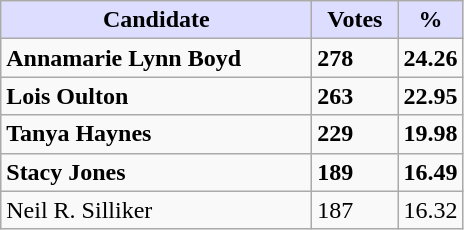<table class="wikitable">
<tr>
<th style="background:#ddf; width:200px;">Candidate</th>
<th style="background:#ddf; width:50px;">Votes</th>
<th style="background:#ddf; width:30px;">%</th>
</tr>
<tr>
<td><strong>Annamarie Lynn Boyd</strong></td>
<td><strong>278</strong></td>
<td><strong>24.26</strong></td>
</tr>
<tr>
<td><strong>Lois Oulton</strong></td>
<td><strong>263</strong></td>
<td><strong>22.95</strong></td>
</tr>
<tr>
<td><strong>Tanya Haynes</strong></td>
<td><strong>229</strong></td>
<td><strong>19.98</strong></td>
</tr>
<tr>
<td><strong>Stacy Jones</strong></td>
<td><strong>189</strong></td>
<td><strong>16.49</strong></td>
</tr>
<tr>
<td>Neil R. Silliker</td>
<td>187</td>
<td>16.32</td>
</tr>
</table>
